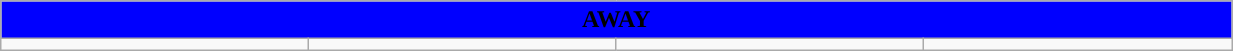<table class="wikitable collapsible collapsed" style="width:65%">
<tr>
<th colspan=16 ! style="color:#000000; background:blue">AWAY</th>
</tr>
<tr>
<td></td>
<td></td>
<td></td>
<td></td>
</tr>
</table>
